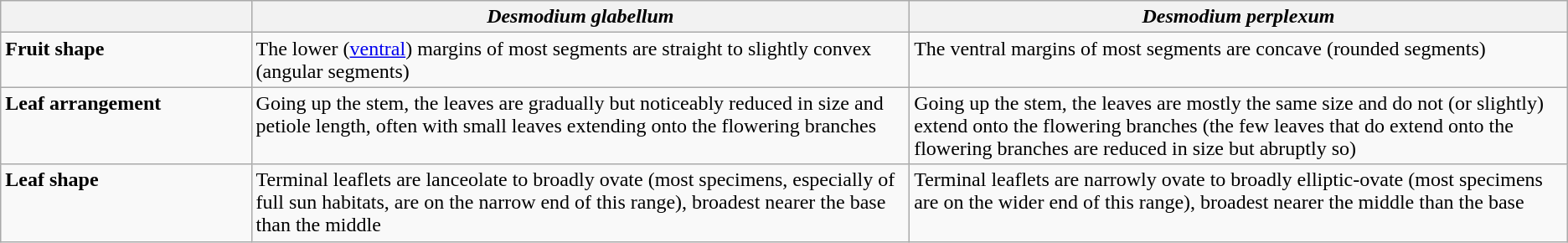<table class="wikitable">
<tr>
<th style="width: 16%"></th>
<th style="width: 42%"><em>Desmodium glabellum</em></th>
<th style="width: 42%"><em>Desmodium perplexum</em></th>
</tr>
<tr>
<td style="vertical-align: top"><strong>Fruit shape</strong></td>
<td style="vertical-align: top">The lower (<a href='#'>ventral</a>) margins of most segments are straight to slightly convex (angular segments)</td>
<td style="vertical-align: top">The ventral margins of most segments are concave (rounded segments)</td>
</tr>
<tr>
<td style="vertical-align: top"><strong>Leaf arrangement</strong></td>
<td style="vertical-align: top">Going up the stem, the leaves are gradually but noticeably reduced in size and petiole length, often with small leaves extending onto the flowering branches</td>
<td style="vertical-align: top">Going up the stem, the leaves are mostly the same size and do not (or slightly) extend onto the flowering branches (the few leaves that do extend onto the flowering branches are reduced in size but abruptly so)</td>
</tr>
<tr>
<td style="vertical-align: top"><strong>Leaf shape</strong></td>
<td style="vertical-align: top">Terminal leaflets are lanceolate to broadly ovate (most specimens, especially of full sun habitats, are on the narrow end of this range), broadest nearer the base than the middle</td>
<td style="vertical-align: top">Terminal leaflets are narrowly ovate to broadly elliptic-ovate (most specimens are on the wider end of this range), broadest nearer the middle than the base</td>
</tr>
</table>
